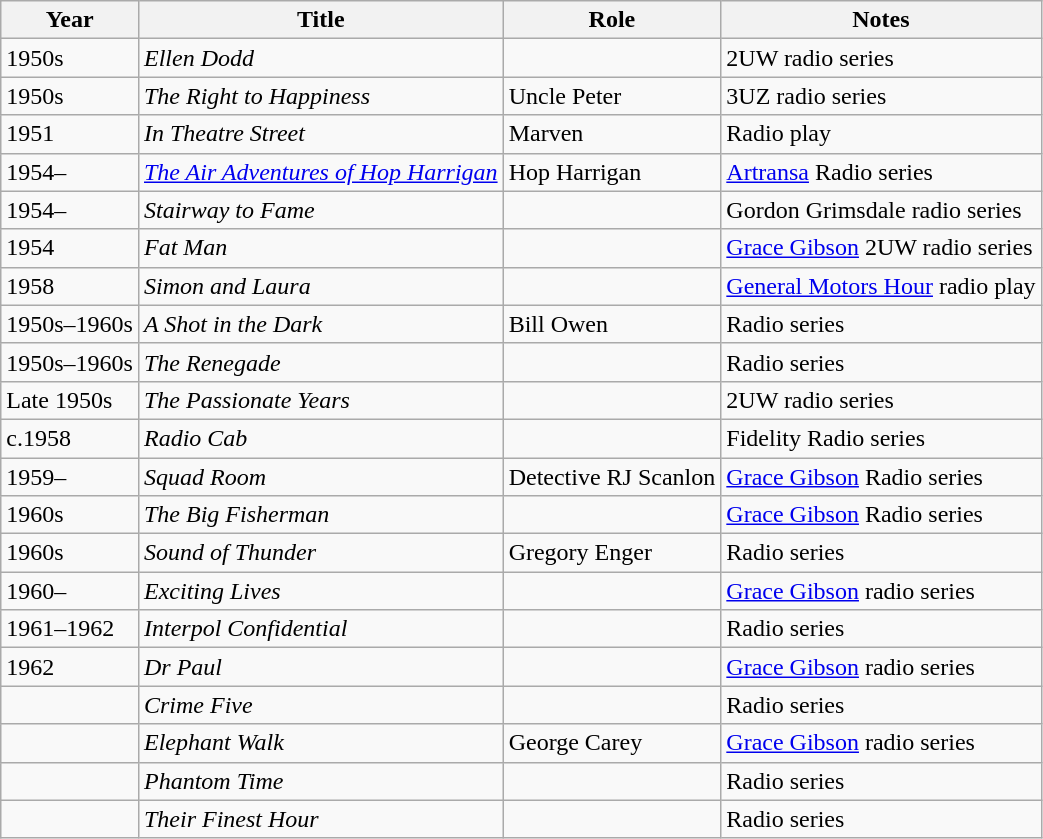<table class=wikitable>
<tr>
<th>Year</th>
<th>Title</th>
<th>Role</th>
<th>Notes</th>
</tr>
<tr>
<td>1950s</td>
<td><em>Ellen Dodd</em></td>
<td></td>
<td>2UW radio series</td>
</tr>
<tr>
<td>1950s</td>
<td><em>The Right to Happiness</em></td>
<td>Uncle Peter</td>
<td>3UZ radio series</td>
</tr>
<tr>
<td>1951</td>
<td><em>In Theatre Street</em></td>
<td>Marven</td>
<td>Radio play</td>
</tr>
<tr>
<td>1954–</td>
<td><em><a href='#'>The Air Adventures of Hop Harrigan</a></em></td>
<td>Hop Harrigan</td>
<td><a href='#'>Artransa</a> Radio series</td>
</tr>
<tr>
<td>1954–</td>
<td><em>Stairway to Fame</em></td>
<td></td>
<td>Gordon Grimsdale radio series</td>
</tr>
<tr>
<td>1954</td>
<td><em>Fat Man</em></td>
<td></td>
<td><a href='#'>Grace Gibson</a> 2UW radio series</td>
</tr>
<tr>
<td>1958</td>
<td><em>Simon and Laura</em></td>
<td></td>
<td><a href='#'>General Motors Hour</a> radio play</td>
</tr>
<tr>
<td>1950s–1960s</td>
<td><em>A Shot in the Dark</em></td>
<td>Bill Owen</td>
<td>Radio series</td>
</tr>
<tr>
<td>1950s–1960s</td>
<td><em>The Renegade</em></td>
<td></td>
<td>Radio series</td>
</tr>
<tr>
<td>Late 1950s</td>
<td><em>The Passionate Years</em></td>
<td></td>
<td>2UW radio series</td>
</tr>
<tr>
<td>c.1958</td>
<td><em>Radio Cab</em></td>
<td></td>
<td>Fidelity Radio series</td>
</tr>
<tr>
<td>1959–</td>
<td><em>Squad Room</em></td>
<td>Detective RJ Scanlon</td>
<td><a href='#'>Grace Gibson</a> Radio series</td>
</tr>
<tr>
<td>1960s</td>
<td><em>The Big Fisherman</em></td>
<td></td>
<td><a href='#'>Grace Gibson</a> Radio series</td>
</tr>
<tr>
<td>1960s</td>
<td><em>Sound of Thunder</em></td>
<td>Gregory Enger</td>
<td>Radio series</td>
</tr>
<tr>
<td>1960–</td>
<td><em>Exciting Lives</em></td>
<td></td>
<td><a href='#'>Grace Gibson</a> radio series</td>
</tr>
<tr>
<td>1961–1962</td>
<td><em>Interpol Confidential</em></td>
<td></td>
<td>Radio series</td>
</tr>
<tr>
<td>1962</td>
<td><em>Dr Paul</em></td>
<td></td>
<td><a href='#'>Grace Gibson</a> radio series</td>
</tr>
<tr>
<td></td>
<td><em>Crime Five</em></td>
<td></td>
<td>Radio series</td>
</tr>
<tr>
<td></td>
<td><em>Elephant Walk</em></td>
<td>George Carey</td>
<td><a href='#'>Grace Gibson</a> radio series</td>
</tr>
<tr>
<td></td>
<td><em>Phantom Time</em></td>
<td></td>
<td>Radio series</td>
</tr>
<tr>
<td></td>
<td><em>Their Finest Hour</em></td>
<td></td>
<td>Radio series</td>
</tr>
</table>
